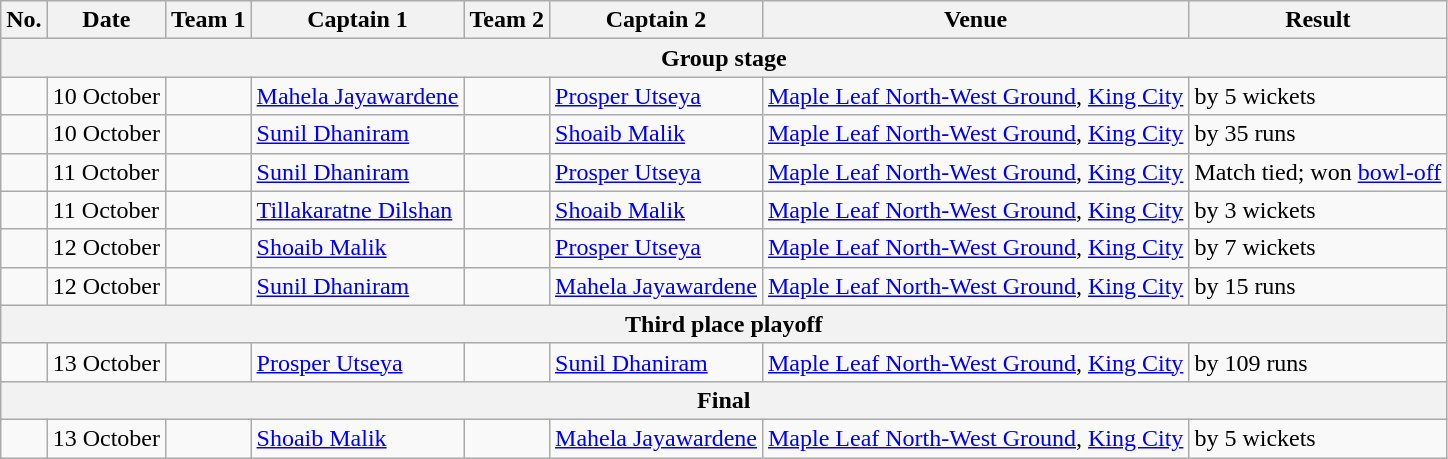<table class="wikitable">
<tr>
<th>No.</th>
<th>Date</th>
<th>Team 1</th>
<th>Captain 1</th>
<th>Team 2</th>
<th>Captain 2</th>
<th>Venue</th>
<th>Result</th>
</tr>
<tr>
<th colspan="9">Group stage</th>
</tr>
<tr>
<td></td>
<td>10 October</td>
<td></td>
<td><a href='#'>Mahela Jayawardene</a></td>
<td></td>
<td><a href='#'>Prosper Utseya</a></td>
<td><a href='#'>Maple Leaf North-West Ground</a>, <a href='#'>King City</a></td>
<td> by 5 wickets</td>
</tr>
<tr>
<td></td>
<td>10 October</td>
<td></td>
<td><a href='#'>Sunil Dhaniram</a></td>
<td></td>
<td><a href='#'>Shoaib Malik</a></td>
<td><a href='#'>Maple Leaf North-West Ground</a>, <a href='#'>King City</a></td>
<td> by 35 runs</td>
</tr>
<tr>
<td></td>
<td>11 October</td>
<td></td>
<td><a href='#'>Sunil Dhaniram</a></td>
<td></td>
<td><a href='#'>Prosper Utseya</a></td>
<td><a href='#'>Maple Leaf North-West Ground</a>, <a href='#'>King City</a></td>
<td>Match tied;  won <a href='#'>bowl-off</a></td>
</tr>
<tr>
<td></td>
<td>11 October</td>
<td></td>
<td><a href='#'>Tillakaratne Dilshan</a></td>
<td></td>
<td><a href='#'>Shoaib Malik</a></td>
<td><a href='#'>Maple Leaf North-West Ground</a>, <a href='#'>King City</a></td>
<td> by 3 wickets</td>
</tr>
<tr>
<td></td>
<td>12 October</td>
<td></td>
<td><a href='#'>Shoaib Malik</a></td>
<td></td>
<td><a href='#'>Prosper Utseya</a></td>
<td><a href='#'>Maple Leaf North-West Ground</a>, <a href='#'>King City</a></td>
<td> by 7 wickets</td>
</tr>
<tr>
<td></td>
<td>12 October</td>
<td></td>
<td><a href='#'>Sunil Dhaniram</a></td>
<td></td>
<td><a href='#'>Mahela Jayawardene</a></td>
<td><a href='#'>Maple Leaf North-West Ground</a>, <a href='#'>King City</a></td>
<td> by 15 runs</td>
</tr>
<tr>
<th colspan="9">Third place playoff</th>
</tr>
<tr>
<td></td>
<td>13 October</td>
<td></td>
<td><a href='#'>Prosper Utseya</a></td>
<td></td>
<td><a href='#'>Sunil Dhaniram</a></td>
<td><a href='#'>Maple Leaf North-West Ground</a>, <a href='#'>King City</a></td>
<td> by 109 runs</td>
</tr>
<tr>
<th colspan="9">Final</th>
</tr>
<tr>
<td></td>
<td>13 October</td>
<td></td>
<td><a href='#'>Shoaib Malik</a></td>
<td></td>
<td><a href='#'>Mahela Jayawardene</a></td>
<td><a href='#'>Maple Leaf North-West Ground</a>, <a href='#'>King City</a></td>
<td> by 5 wickets</td>
</tr>
</table>
